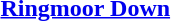<table border="0">
<tr>
<td></td>
<td><strong><a href='#'>Ringmoor Down</a></strong></td>
</tr>
</table>
